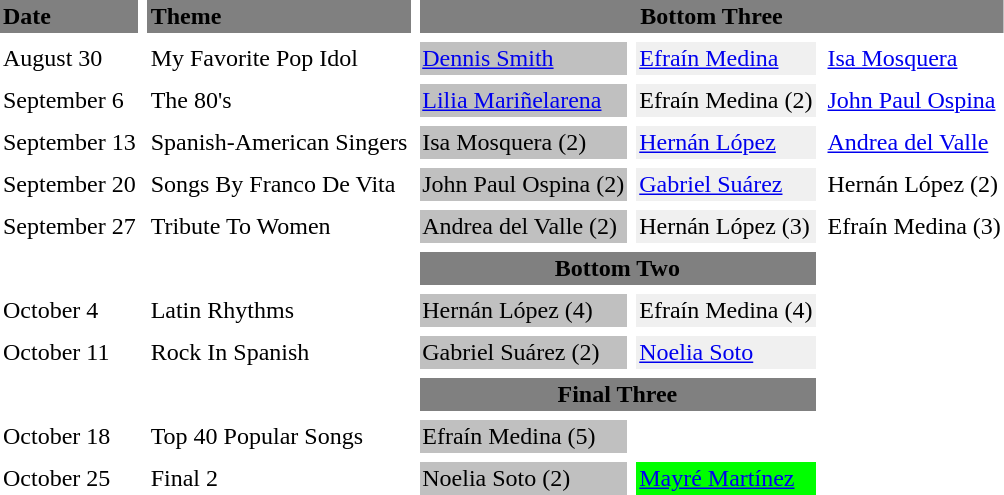<table cellpadding=2 cellspacing=6>
<tr style="background:grey;">
<td><strong>Date</strong></td>
<td><strong>Theme</strong></td>
<td colspan="3" style="text-align:center;"><strong>Bottom Three</strong></td>
</tr>
<tr>
<td>August 30</td>
<td>My Favorite Pop Idol</td>
<td style="background:silver;"><a href='#'>Dennis Smith</a></td>
<td style="background:#f0f0f0;"><a href='#'>Efraín Medina</a></td>
<td><a href='#'>Isa Mosquera</a></td>
</tr>
<tr>
<td>September 6</td>
<td>The 80's</td>
<td style="background:silver;"><a href='#'>Lilia Mariñelarena</a></td>
<td style="background:#f0f0f0;">Efraín Medina (2)</td>
<td><a href='#'>John Paul Ospina</a></td>
</tr>
<tr>
<td>September 13</td>
<td>Spanish-American Singers</td>
<td style="background:silver;">Isa Mosquera (2)</td>
<td style="background:#f0f0f0;"><a href='#'>Hernán López</a></td>
<td><a href='#'>Andrea del Valle</a></td>
</tr>
<tr>
<td>September 20</td>
<td>Songs By Franco De Vita</td>
<td style="background:silver;">John Paul Ospina (2)</td>
<td style="background:#f0f0f0;"><a href='#'>Gabriel Suárez</a></td>
<td>Hernán López (2)</td>
</tr>
<tr>
<td>September 27</td>
<td>Tribute To Women</td>
<td style="background:silver;">Andrea del Valle (2)</td>
<td style="background:#f0f0f0;">Hernán López (3)</td>
<td>Efraín Medina (3)</td>
</tr>
<tr>
<td></td>
<td></td>
<td colspan="2" style="background:grey; text-align:center;"><strong>Bottom Two</strong></td>
</tr>
<tr>
<td>October 4</td>
<td>Latin Rhythms</td>
<td style="background:silver;">Hernán López (4)</td>
<td style="background:#f0f0f0;">Efraín Medina (4)</td>
<td></td>
</tr>
<tr>
<td>October 11</td>
<td>Rock In Spanish</td>
<td style="background:silver;">Gabriel Suárez (2)</td>
<td style="background:#f0f0f0;"><a href='#'>Noelia Soto</a></td>
<td></td>
</tr>
<tr>
<td></td>
<td></td>
<td colspan="2" style="background:grey; text-align:center;"><strong>Final Three</strong></td>
</tr>
<tr>
<td>October 18</td>
<td>Top 40 Popular Songs</td>
<td style="background:silver;">Efraín Medina (5)</td>
<td></td>
</tr>
<tr>
<td>October 25</td>
<td>Final 2</td>
<td style="background:silver;">Noelia Soto (2)</td>
<td style="background:Lime;"><a href='#'>Mayré Martínez</a></td>
</tr>
</table>
